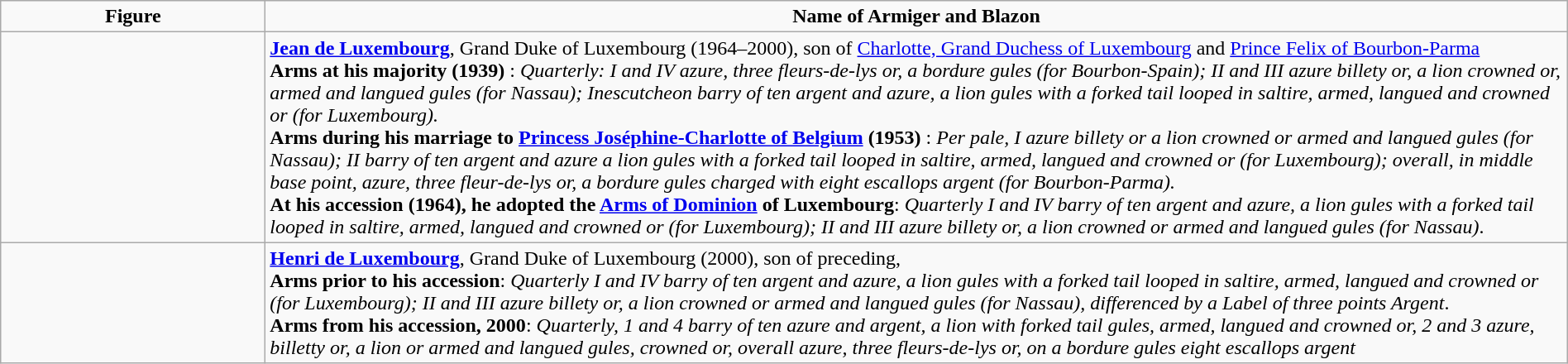<table class=wikitable width="100%">
<tr valign=top align=center>
<td width="206"><strong>Figure</strong></td>
<td><strong>Name of Armiger and Blazon</strong></td>
</tr>
<tr valign=top>
<td align=center><br><br><br></td>
<td><strong><a href='#'>Jean de Luxembourg</a></strong>, Grand Duke of Luxembourg (1964–2000), son of <a href='#'>Charlotte, Grand Duchess of Luxembourg</a> and <a href='#'>Prince Felix of Bourbon-Parma</a><br><strong>Arms at his majority (1939)</strong> : <em>Quarterly: I and IV azure, three fleurs-de-lys or, a bordure gules (for Bourbon-Spain); II and III azure billety or, a lion crowned or, armed and langued gules (for Nassau); Inescutcheon barry of ten argent and azure, a lion gules with a forked tail looped in saltire, armed, langued and crowned or (for Luxembourg).</em><br><strong>Arms during his marriage to <a href='#'>Princess Joséphine-Charlotte of Belgium</a> (1953)</strong> : <em>Per pale, I azure billety or a lion crowned or armed and langued gules (for Nassau); II barry of ten argent and azure a lion gules with a forked tail looped in saltire, armed, langued and crowned or (for Luxembourg); overall, in middle base point, azure, three fleur-de-lys or, a bordure gules charged with eight escallops argent (for Bourbon-Parma).</em><br><strong>At his accession (1964), he adopted the <a href='#'>Arms of Dominion</a> of Luxembourg</strong>:
<em>Quarterly I and IV barry of ten argent and azure, a lion gules with a forked tail looped in saltire, armed, langued and crowned or (for Luxembourg); II and III azure billety or, a lion crowned or armed and langued gules (for Nassau)</em>.</td>
</tr>
<tr valign=top>
<td align=center></td>
<td><strong><a href='#'>Henri de Luxembourg</a></strong>, Grand Duke of Luxembourg (2000), son of preceding,<br><strong>Arms prior to his accession</strong>:
<em>Quarterly I and IV barry of ten argent and azure, a lion gules with a forked tail looped in saltire, armed, langued and crowned or (for Luxembourg); II and III azure billety or, a lion crowned or armed and langued gules (for Nassau), differenced by a Label of three points Argent</em>.<br><strong>Arms from his accession, 2000</strong>:
<em>Quarterly, 1 and 4 barry of ten azure and argent, a lion with forked tail gules, armed, langued and crowned or, 2 and 3 azure, billetty or, a lion or armed and langued gules, crowned or, overall azure, three fleurs-de-lys or, on a bordure gules eight escallops argent</em></td>
</tr>
</table>
